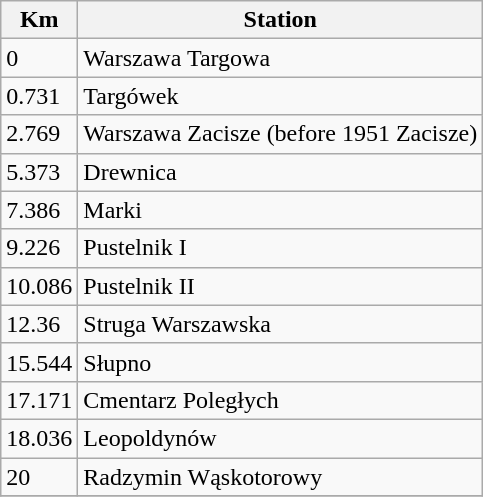<table class="wikitable">
<tr>
<th>Km</th>
<th>Station</th>
</tr>
<tr>
<td>0</td>
<td>Warszawa Targowa</td>
</tr>
<tr>
<td>0.731</td>
<td>Targówek</td>
</tr>
<tr>
<td>2.769</td>
<td>Warszawa Zacisze (before 1951 Zacisze)</td>
</tr>
<tr>
<td>5.373</td>
<td>Drewnica</td>
</tr>
<tr>
<td>7.386</td>
<td>Marki</td>
</tr>
<tr>
<td>9.226</td>
<td>Pustelnik I</td>
</tr>
<tr>
<td>10.086</td>
<td>Pustelnik II</td>
</tr>
<tr>
<td>12.36</td>
<td>Struga Warszawska</td>
</tr>
<tr>
<td>15.544</td>
<td>Słupno</td>
</tr>
<tr>
<td>17.171</td>
<td>Cmentarz Poległych</td>
</tr>
<tr>
<td>18.036</td>
<td>Leopoldynów</td>
</tr>
<tr>
<td>20</td>
<td>Radzymin Wąskotorowy</td>
</tr>
<tr>
</tr>
</table>
